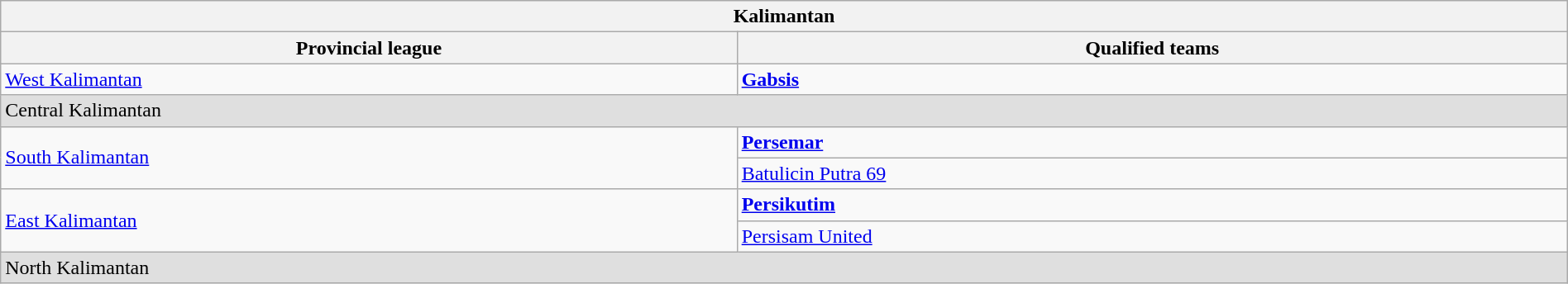<table class="wikitable sortable" style="width:100%;">
<tr>
<th colspan="2"><strong>Kalimantan</strong></th>
</tr>
<tr>
<th style="width:47%;">Provincial league</th>
<th style="width:53%;">Qualified teams</th>
</tr>
<tr>
<td> <a href='#'>West Kalimantan</a></td>
<td><strong><a href='#'>Gabsis</a></strong></td>
</tr>
<tr bgcolor="#DFDFDF">
<td colspan="2"> Central Kalimantan</td>
</tr>
<tr>
<td rowspan="2"> <a href='#'>South Kalimantan</a></td>
<td><strong><a href='#'>Persemar</a></strong></td>
</tr>
<tr>
<td><a href='#'>Batulicin Putra 69</a></td>
</tr>
<tr>
<td rowspan="2"> <a href='#'>East Kalimantan</a></td>
<td><strong><a href='#'>Persikutim</a></strong></td>
</tr>
<tr>
<td><a href='#'>Persisam United</a></td>
</tr>
<tr bgcolor="#DFDFDF">
<td colspan="2"> North Kalimantan</td>
</tr>
</table>
